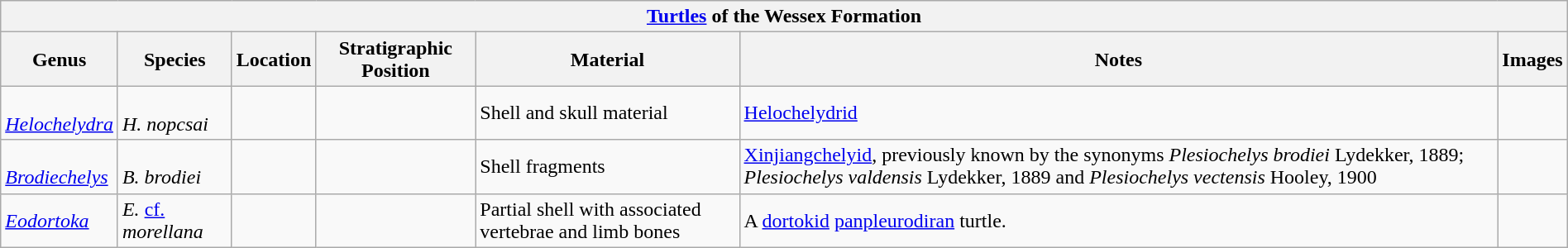<table class="wikitable"  style="margin:auto; width:100%;">
<tr>
<th colspan="7" style="text-align:center;"><strong><a href='#'>Turtles</a> of the Wessex Formation</strong></th>
</tr>
<tr>
<th>Genus</th>
<th>Species</th>
<th>Location</th>
<th>Stratigraphic Position</th>
<th>Material</th>
<th>Notes</th>
<th>Images</th>
</tr>
<tr>
<td><br><em><a href='#'>Helochelydra</a></em></td>
<td><br><em>H. nopcsai</em></td>
<td></td>
<td></td>
<td>Shell and skull material</td>
<td><a href='#'>Helochelydrid</a></td>
<td><br></td>
</tr>
<tr>
<td><br><em><a href='#'>Brodiechelys</a></em></td>
<td><br><em>B. brodiei</em></td>
<td></td>
<td></td>
<td>Shell fragments</td>
<td><a href='#'>Xinjiangchelyid</a>, previously known by the synonyms <em>Plesiochelys brodiei</em> Lydekker, 1889; <em>Plesiochelys valdensis</em> Lydekker, 1889 and <em>Plesiochelys vectensis</em> Hooley, 1900</td>
<td></td>
</tr>
<tr>
<td><em><a href='#'>Eodortoka</a></em></td>
<td><em>E.</em> <a href='#'>cf.</a> <em>morellana</em></td>
<td></td>
<td></td>
<td>Partial shell with associated vertebrae and limb bones</td>
<td>A <a href='#'>dortokid</a> <a href='#'>panpleurodiran</a> turtle.</td>
<td></td>
</tr>
</table>
